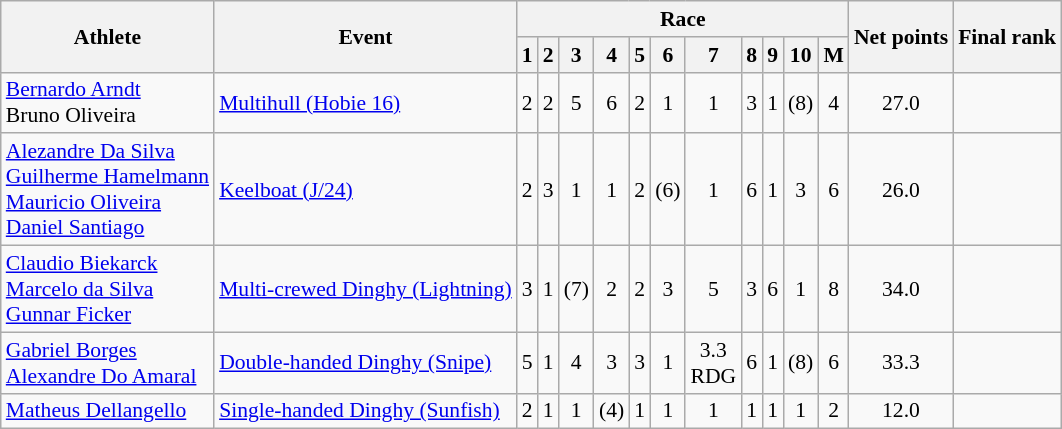<table class="wikitable" style="font-size:90%">
<tr>
<th rowspan=2>Athlete</th>
<th rowspan=2>Event</th>
<th colspan=11>Race</th>
<th rowspan=2>Net points</th>
<th rowspan=2>Final rank</th>
</tr>
<tr>
<th>1</th>
<th>2</th>
<th>3</th>
<th>4</th>
<th>5</th>
<th>6</th>
<th>7</th>
<th>8</th>
<th>9</th>
<th>10</th>
<th>M</th>
</tr>
<tr align=center>
<td align=left><a href='#'>Bernardo Arndt</a><br>Bruno Oliveira</td>
<td align=left><a href='#'>Multihull (Hobie 16)</a></td>
<td>2</td>
<td>2</td>
<td>5</td>
<td>6</td>
<td>2</td>
<td>1</td>
<td>1</td>
<td>3</td>
<td>1</td>
<td>(8)</td>
<td>4</td>
<td>27.0</td>
<td></td>
</tr>
<tr align=center>
<td align=left><a href='#'>Alezandre Da Silva</a><br><a href='#'>Guilherme Hamelmann</a><br><a href='#'>Mauricio Oliveira</a><br><a href='#'>Daniel Santiago</a></td>
<td align=left><a href='#'>Keelboat (J/24)</a></td>
<td>2</td>
<td>3</td>
<td>1</td>
<td>1</td>
<td>2</td>
<td>(6)</td>
<td>1</td>
<td>6</td>
<td>1</td>
<td>3</td>
<td>6</td>
<td>26.0</td>
<td></td>
</tr>
<tr align=center>
<td align=left><a href='#'>Claudio Biekarck</a><br><a href='#'>Marcelo da Silva</a><br><a href='#'>Gunnar Ficker</a></td>
<td align=left><a href='#'>Multi-crewed Dinghy (Lightning)</a></td>
<td>3</td>
<td>1</td>
<td>(7)</td>
<td>2</td>
<td>2</td>
<td>3</td>
<td>5</td>
<td>3</td>
<td>6</td>
<td>1</td>
<td>8</td>
<td>34.0</td>
<td></td>
</tr>
<tr align=center>
<td align=left><a href='#'>Gabriel Borges</a><br><a href='#'>Alexandre Do Amaral</a></td>
<td align=left><a href='#'>Double-handed Dinghy (Snipe)</a></td>
<td>5</td>
<td>1</td>
<td>4</td>
<td>3</td>
<td>3</td>
<td>1</td>
<td>3.3<br>RDG</td>
<td>6</td>
<td>1</td>
<td>(8)</td>
<td>6</td>
<td>33.3</td>
<td></td>
</tr>
<tr align=center>
<td align=left><a href='#'>Matheus Dellangello</a></td>
<td align=left><a href='#'>Single-handed Dinghy (Sunfish)</a></td>
<td>2</td>
<td>1</td>
<td>1</td>
<td>(4)</td>
<td>1</td>
<td>1</td>
<td>1</td>
<td>1</td>
<td>1</td>
<td>1</td>
<td>2</td>
<td>12.0</td>
<td></td>
</tr>
</table>
